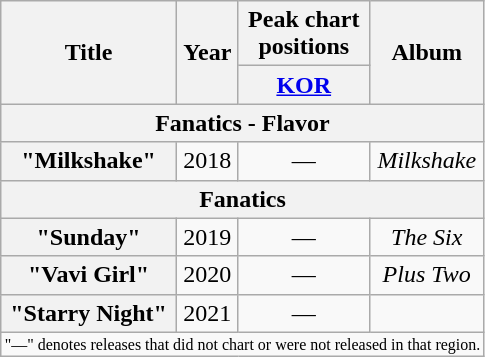<table class="wikitable plainrowheaders" style="text-align:center;">
<tr>
<th scope="col" rowspan="2">Title</th>
<th scope="col" rowspan="2">Year</th>
<th scope="col" colspan="1" style="width:5em;">Peak chart positions</th>
<th scope="col" rowspan="2">Album</th>
</tr>
<tr>
<th><a href='#'>KOR</a><br></th>
</tr>
<tr>
<th colspan="6">Fanatics - Flavor</th>
</tr>
<tr>
<th scope="row">"Milkshake"</th>
<td>2018</td>
<td>—</td>
<td><em>Milkshake</em></td>
</tr>
<tr>
<th colspan="6">Fanatics</th>
</tr>
<tr>
<th scope="row">"Sunday"</th>
<td>2019</td>
<td>—</td>
<td><em>The Six</em></td>
</tr>
<tr>
<th scope="row">"Vavi Girl"</th>
<td>2020</td>
<td>—</td>
<td><em>Plus Two</em></td>
</tr>
<tr>
<th scope="row">"Starry Night"</th>
<td>2021</td>
<td>—</td>
<td></td>
</tr>
<tr>
<td colspan="7" style="font-size:8pt">"—" denotes releases that did not chart or were not released in that region.</td>
</tr>
</table>
